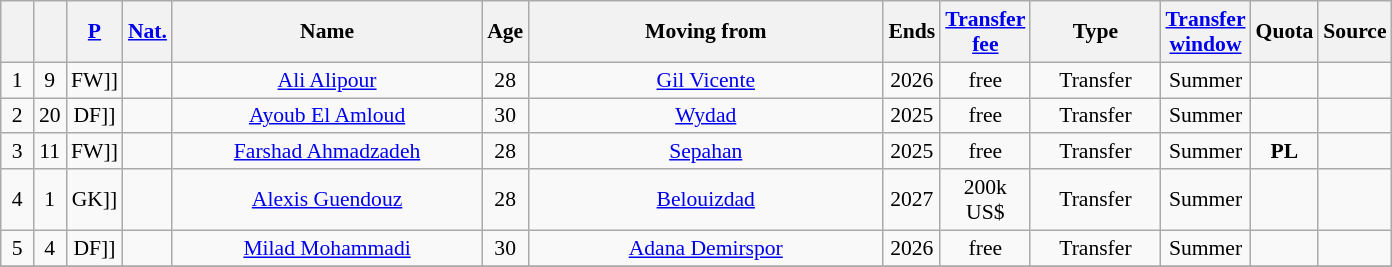<table class="wikitable sortable" style="text-align:center; font-size:90%;">
<tr>
<th width=15></th>
<th width=15></th>
<th width=15><a href='#'>P</a></th>
<th width=15><a href='#'>Nat.</a></th>
<th width=200>Name</th>
<th width=20>Age</th>
<th width=230>Moving from</th>
<th width=20>Ends</th>
<th width=20><a href='#'>Transfer<br>fee</a></th>
<th width=80>Type</th>
<th width=20><a href='#'>Transfer<br>window</a></th>
<th width=15>Quota</th>
<th width=15>Source</th>
</tr>
<tr>
<td>1</td>
<td>9</td>
<td [[>FW]]</td>
<td></td>
<td><a href='#'>Ali Alipour</a></td>
<td>28</td>
<td> <a href='#'>Gil Vicente</a></td>
<td>2026</td>
<td>free</td>
<td>Transfer</td>
<td>Summer</td>
<td></td>
<td></td>
</tr>
<tr>
<td>2</td>
<td>20</td>
<td [[>DF]]</td>
<td></td>
<td><a href='#'>Ayoub El Amloud</a></td>
<td>30</td>
<td> <a href='#'>Wydad</a></td>
<td>2025</td>
<td>free</td>
<td>Transfer</td>
<td>Summer</td>
<td></td>
<td></td>
</tr>
<tr>
<td>3</td>
<td>11</td>
<td [[>FW]]</td>
<td></td>
<td><a href='#'>Farshad Ahmadzadeh</a></td>
<td>28</td>
<td><a href='#'>Sepahan</a></td>
<td>2025</td>
<td>free</td>
<td>Transfer</td>
<td>Summer</td>
<td><strong>PL</strong></td>
<td></td>
</tr>
<tr>
<td>4</td>
<td>1</td>
<td [[>GK]]</td>
<td></td>
<td><a href='#'>Alexis Guendouz</a></td>
<td>28</td>
<td> <a href='#'>Belouizdad</a></td>
<td>2027</td>
<td>200k US$</td>
<td>Transfer</td>
<td>Summer</td>
<td></td>
<td></td>
</tr>
<tr>
<td>5</td>
<td>4</td>
<td [[>DF]]</td>
<td></td>
<td><a href='#'>Milad Mohammadi</a></td>
<td>30</td>
<td> <a href='#'>Adana Demirspor</a></td>
<td>2026</td>
<td>free</td>
<td>Transfer</td>
<td>Summer</td>
<td></td>
<td></td>
</tr>
<tr>
</tr>
</table>
